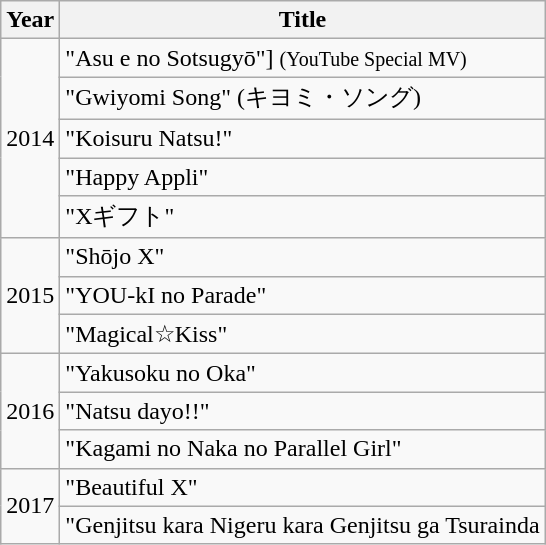<table class="wikitable">
<tr>
<th>Year</th>
<th>Title</th>
</tr>
<tr>
<td rowspan="5" align="center">2014</td>
<td>"Asu e no Sotsugyō"] <small>(YouTube Special MV)</small></td>
</tr>
<tr>
<td>"Gwiyomi Song" (キヨミ・ソング)</td>
</tr>
<tr>
<td>"Koisuru Natsu!"</td>
</tr>
<tr>
<td>"Happy Appli"</td>
</tr>
<tr>
<td>"Xギフト"</td>
</tr>
<tr>
<td rowspan="3" align="center">2015</td>
<td>"Shōjo X"</td>
</tr>
<tr>
<td>"YOU-kI no Parade"</td>
</tr>
<tr>
<td>"Magical☆Kiss"</td>
</tr>
<tr>
<td rowspan="3" align="center">2016</td>
<td>"Yakusoku no Oka"</td>
</tr>
<tr>
<td>"Natsu dayo!!"</td>
</tr>
<tr>
<td>"Kagami no Naka no Parallel Girl"</td>
</tr>
<tr>
<td rowspan="2" align="center">2017</td>
<td>"Beautiful X"</td>
</tr>
<tr>
<td>"Genjitsu kara Nigeru kara Genjitsu ga Tsurainda</td>
</tr>
</table>
